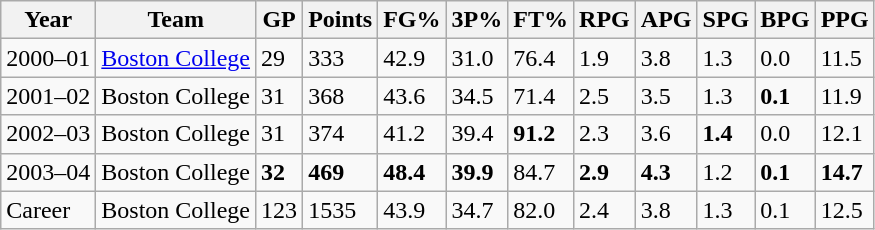<table class="wikitable">
<tr>
<th>Year</th>
<th>Team</th>
<th>GP</th>
<th>Points</th>
<th>FG%</th>
<th>3P%</th>
<th>FT%</th>
<th>RPG</th>
<th>APG</th>
<th>SPG</th>
<th>BPG</th>
<th>PPG</th>
</tr>
<tr>
<td>2000–01</td>
<td><a href='#'>Boston College</a></td>
<td>29</td>
<td>333</td>
<td>42.9</td>
<td>31.0</td>
<td>76.4</td>
<td>1.9</td>
<td>3.8</td>
<td>1.3</td>
<td>0.0</td>
<td>11.5</td>
</tr>
<tr>
<td>2001–02</td>
<td>Boston College</td>
<td>31</td>
<td>368</td>
<td>43.6</td>
<td>34.5</td>
<td>71.4</td>
<td>2.5</td>
<td>3.5</td>
<td>1.3</td>
<td><strong>0.1</strong></td>
<td>11.9</td>
</tr>
<tr>
<td>2002–03</td>
<td>Boston College</td>
<td>31</td>
<td>374</td>
<td>41.2</td>
<td>39.4</td>
<td><strong>91.2</strong></td>
<td>2.3</td>
<td>3.6</td>
<td><strong>1.4</strong></td>
<td>0.0</td>
<td>12.1</td>
</tr>
<tr>
<td>2003–04</td>
<td>Boston College</td>
<td><strong>32</strong></td>
<td><strong>469</strong></td>
<td><strong>48.4</strong></td>
<td><strong>39.9</strong></td>
<td>84.7</td>
<td><strong>2.9</strong></td>
<td><strong>4.3</strong></td>
<td>1.2</td>
<td><strong>0.1</strong></td>
<td><strong>14.7</strong></td>
</tr>
<tr>
<td>Career</td>
<td>Boston College</td>
<td>123</td>
<td>1535</td>
<td>43.9</td>
<td>34.7</td>
<td>82.0</td>
<td>2.4</td>
<td>3.8</td>
<td>1.3</td>
<td>0.1</td>
<td>12.5</td>
</tr>
</table>
